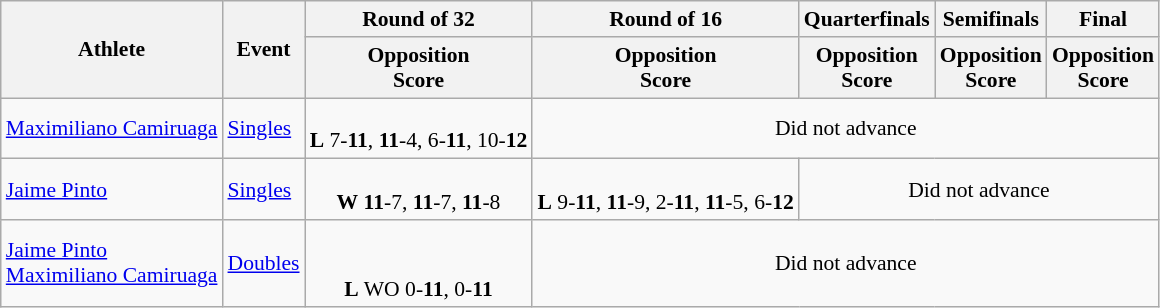<table class="wikitable" border="1" style="font-size:90%">
<tr>
<th rowspan=2>Athlete</th>
<th rowspan=2>Event</th>
<th>Round of 32</th>
<th>Round of 16</th>
<th>Quarterfinals</th>
<th>Semifinals</th>
<th>Final</th>
</tr>
<tr>
<th>Opposition<br>Score</th>
<th>Opposition<br>Score</th>
<th>Opposition<br>Score</th>
<th>Opposition<br>Score</th>
<th>Opposition<br>Score</th>
</tr>
<tr>
<td><a href='#'>Maximiliano Camiruaga</a></td>
<td><a href='#'>Singles</a></td>
<td align=center><br><strong>L</strong> 7-<strong>11</strong>, <strong>11</strong>-4, 6-<strong>11</strong>, 10-<strong>12</strong></td>
<td align=center colspan="7">Did not advance</td>
</tr>
<tr>
<td><a href='#'>Jaime Pinto</a></td>
<td><a href='#'>Singles</a></td>
<td align=center><br><strong>W</strong> <strong>11</strong>-7, <strong>11</strong>-7, <strong>11</strong>-8</td>
<td align=center><br><strong>L</strong> 9-<strong>11</strong>, <strong>11</strong>-9, 2-<strong>11</strong>, <strong>11</strong>-5, 6-<strong>12</strong></td>
<td align=center colspan="7">Did not advance</td>
</tr>
<tr>
<td><a href='#'>Jaime Pinto</a><br><a href='#'>Maximiliano Camiruaga</a></td>
<td><a href='#'>Doubles</a></td>
<td align=center><br><br><strong>L</strong> WO 0-<strong>11</strong>, 0-<strong>11</strong></td>
<td align=center colspan="7">Did not advance</td>
</tr>
</table>
